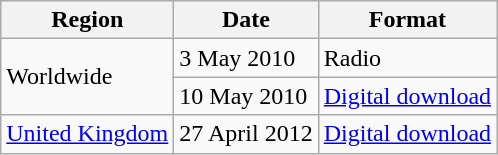<table class=wikitable>
<tr>
<th>Region</th>
<th>Date</th>
<th>Format</th>
</tr>
<tr>
<td rowspan="2">Worldwide</td>
<td>3 May 2010</td>
<td>Radio</td>
</tr>
<tr>
<td>10 May 2010</td>
<td><a href='#'>Digital download</a></td>
</tr>
<tr>
<td><a href='#'>United Kingdom</a></td>
<td>27 April 2012</td>
<td><a href='#'>Digital download</a></td>
</tr>
</table>
